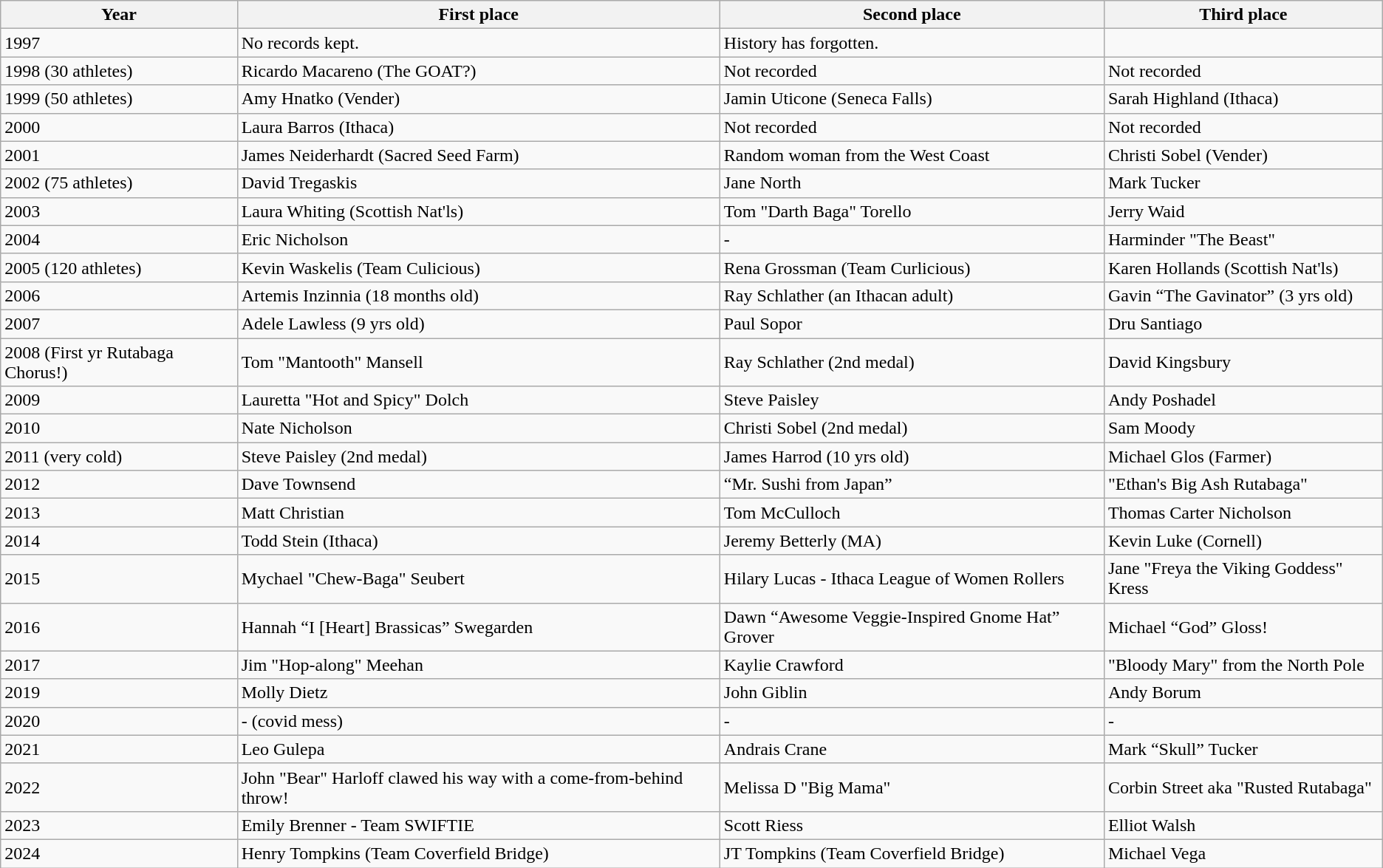<table class="wikitable" border="1">
<tr>
<th>Year</th>
<th>First place</th>
<th>Second place</th>
<th>Third place</th>
</tr>
<tr>
<td>1997</td>
<td>No records kept.</td>
<td>History has forgotten.</td>
<td></td>
</tr>
<tr>
<td>1998 (30 athletes)</td>
<td>Ricardo Macareno (The GOAT?)</td>
<td>Not recorded</td>
<td>Not recorded</td>
</tr>
<tr>
<td>1999 (50 athletes)</td>
<td>Amy Hnatko (Vender)</td>
<td>Jamin Uticone (Seneca Falls)</td>
<td>Sarah Highland (Ithaca)</td>
</tr>
<tr>
<td>2000</td>
<td>Laura Barros (Ithaca)</td>
<td>Not recorded</td>
<td>Not recorded</td>
</tr>
<tr>
<td>2001</td>
<td>James Neiderhardt (Sacred Seed Farm)</td>
<td>Random woman from the West Coast</td>
<td>Christi Sobel (Vender)</td>
</tr>
<tr>
<td>2002 (75 athletes)</td>
<td>David Tregaskis</td>
<td>Jane North</td>
<td>Mark Tucker</td>
</tr>
<tr>
<td>2003</td>
<td>Laura Whiting (Scottish Nat'ls)</td>
<td>Tom "Darth Baga" Torello</td>
<td>Jerry Waid</td>
</tr>
<tr>
<td>2004</td>
<td>Eric Nicholson</td>
<td>-</td>
<td>Harminder "The Beast"</td>
</tr>
<tr>
<td>2005 (120 athletes)</td>
<td>Kevin Waskelis (Team Culicious)</td>
<td>Rena Grossman (Team Curlicious)</td>
<td>Karen Hollands (Scottish Nat'ls)</td>
</tr>
<tr>
<td>2006</td>
<td>Artemis Inzinnia (18 months old)</td>
<td>Ray Schlather (an Ithacan adult)</td>
<td>Gavin “The Gavinator” (3 yrs old)</td>
</tr>
<tr>
<td>2007</td>
<td>Adele Lawless (9 yrs old)</td>
<td>Paul Sopor</td>
<td>Dru Santiago</td>
</tr>
<tr>
<td>2008 (First yr Rutabaga Chorus!)</td>
<td>Tom "Mantooth" Mansell</td>
<td>Ray Schlather (2nd medal)</td>
<td>David Kingsbury</td>
</tr>
<tr>
<td>2009</td>
<td>Lauretta "Hot and Spicy" Dolch</td>
<td>Steve Paisley</td>
<td>Andy Poshadel</td>
</tr>
<tr>
<td>2010</td>
<td>Nate Nicholson</td>
<td>Christi Sobel (2nd medal)</td>
<td>Sam Moody</td>
</tr>
<tr>
<td>2011 (very cold)</td>
<td>Steve Paisley (2nd medal)</td>
<td>James Harrod (10 yrs old)</td>
<td>Michael Glos (Farmer)</td>
</tr>
<tr>
<td>2012</td>
<td>Dave Townsend</td>
<td>“Mr. Sushi from Japan”</td>
<td>"Ethan's Big Ash Rutabaga"</td>
</tr>
<tr>
<td>2013</td>
<td>Matt Christian</td>
<td>Tom McCulloch</td>
<td>Thomas Carter Nicholson</td>
</tr>
<tr>
<td>2014</td>
<td>Todd Stein  (Ithaca)</td>
<td>Jeremy Betterly (MA)</td>
<td>Kevin Luke (Cornell)</td>
</tr>
<tr>
<td>2015</td>
<td>Mychael "Chew-Baga" Seubert</td>
<td>Hilary Lucas - Ithaca League of Women Rollers</td>
<td>Jane "Freya the Viking Goddess" Kress</td>
</tr>
<tr>
<td>2016</td>
<td>Hannah “I [Heart] Brassicas” Swegarden</td>
<td>Dawn “Awesome Veggie-Inspired Gnome Hat” Grover</td>
<td>Michael “God” Gloss!</td>
</tr>
<tr>
<td>2017</td>
<td>Jim "Hop-along" Meehan</td>
<td>Kaylie Crawford</td>
<td>"Bloody Mary" from the North Pole</td>
</tr>
<tr>
<td>2019</td>
<td>Molly Dietz</td>
<td>John Giblin</td>
<td>Andy Borum</td>
</tr>
<tr>
<td>2020</td>
<td>- (covid mess)</td>
<td>-</td>
<td>-</td>
</tr>
<tr>
<td>2021</td>
<td>Leo Gulepa</td>
<td>Andrais Crane</td>
<td>Mark “Skull” Tucker</td>
</tr>
<tr>
<td>2022</td>
<td>John "Bear" Harloff clawed his way with a come-from-behind throw!</td>
<td>Melissa D "Big Mama"</td>
<td>Corbin Street aka "Rusted Rutabaga"</td>
</tr>
<tr>
<td>2023</td>
<td>Emily Brenner - Team SWIFTIE</td>
<td>Scott Riess</td>
<td>Elliot Walsh</td>
</tr>
<tr>
<td>2024</td>
<td>Henry Tompkins (Team Coverfield Bridge)</td>
<td>JT Tompkins (Team Coverfield Bridge)</td>
<td>Michael Vega</td>
</tr>
</table>
